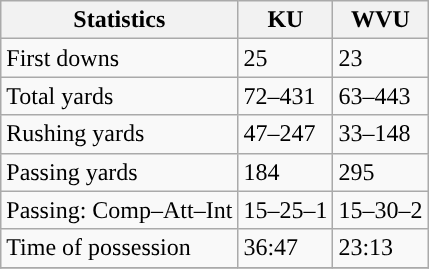<table class="wikitable" style="float: left;">
<tr>
<th>Statistics</th>
<th>KU</th>
<th>WVU</th>
</tr>
<tr>
<td>First downs</td>
<td>25</td>
<td>23</td>
</tr>
<tr>
<td>Total yards</td>
<td>72–431</td>
<td>63–443</td>
</tr>
<tr>
<td>Rushing yards</td>
<td>47–247</td>
<td>33–148</td>
</tr>
<tr>
<td>Passing yards</td>
<td>184</td>
<td>295</td>
</tr>
<tr>
<td>Passing: Comp–Att–Int</td>
<td>15–25–1</td>
<td>15–30–2</td>
</tr>
<tr>
<td>Time of possession</td>
<td>36:47</td>
<td>23:13</td>
</tr>
<tr>
</tr>
</table>
